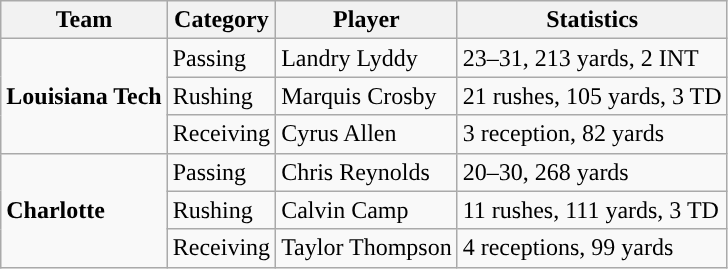<table class="wikitable" style="float: left;">
<tr>
<th>Team</th>
<th>Category</th>
<th>Player</th>
<th>Statistics</th>
</tr>
<tr>
<td rowspan=3><strong>Louisiana Tech</strong></td>
<td>Passing</td>
<td>Landry Lyddy</td>
<td>23–31, 213 yards, 2 INT</td>
</tr>
<tr>
<td>Rushing</td>
<td>Marquis Crosby</td>
<td>21 rushes, 105 yards, 3 TD</td>
</tr>
<tr>
<td>Receiving</td>
<td>Cyrus Allen</td>
<td>3 reception, 82 yards</td>
</tr>
<tr>
<td rowspan=3><strong>Charlotte</strong></td>
<td>Passing</td>
<td>Chris Reynolds</td>
<td>20–30, 268 yards</td>
</tr>
<tr>
<td>Rushing</td>
<td>Calvin Camp</td>
<td>11 rushes, 111 yards, 3 TD</td>
</tr>
<tr>
<td>Receiving</td>
<td>Taylor Thompson</td>
<td>4 receptions, 99 yards</td>
</tr>
</table>
